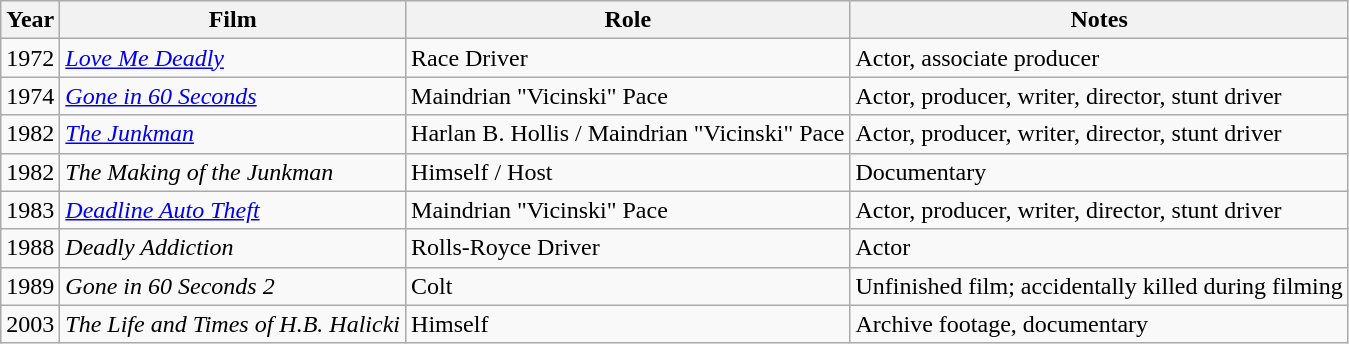<table class="wikitable">
<tr>
<th>Year</th>
<th>Film</th>
<th>Role</th>
<th>Notes</th>
</tr>
<tr>
<td>1972</td>
<td><em><a href='#'>Love Me Deadly</a></em></td>
<td>Race Driver</td>
<td>Actor, associate producer</td>
</tr>
<tr>
<td>1974</td>
<td><em><a href='#'>Gone in 60 Seconds</a></em></td>
<td>Maindrian "Vicinski" Pace</td>
<td>Actor, producer, writer, director, stunt driver</td>
</tr>
<tr>
<td>1982</td>
<td><em><a href='#'>The Junkman</a></em></td>
<td>Harlan B. Hollis / Maindrian "Vicinski" Pace</td>
<td>Actor, producer, writer, director, stunt driver</td>
</tr>
<tr>
<td>1982</td>
<td><em>The Making of the Junkman</em></td>
<td>Himself / Host</td>
<td>Documentary</td>
</tr>
<tr>
<td>1983</td>
<td><em><a href='#'>Deadline Auto Theft</a></em></td>
<td>Maindrian "Vicinski" Pace</td>
<td>Actor, producer, writer, director, stunt driver</td>
</tr>
<tr>
<td>1988</td>
<td><em>Deadly Addiction</em></td>
<td>Rolls-Royce Driver</td>
<td>Actor</td>
</tr>
<tr>
<td>1989</td>
<td><em>Gone in 60 Seconds 2</em></td>
<td>Colt</td>
<td>Unfinished film; accidentally killed during filming</td>
</tr>
<tr>
<td>2003</td>
<td><em>The Life and Times of H.B. Halicki</em></td>
<td>Himself</td>
<td>Archive footage, documentary</td>
</tr>
</table>
